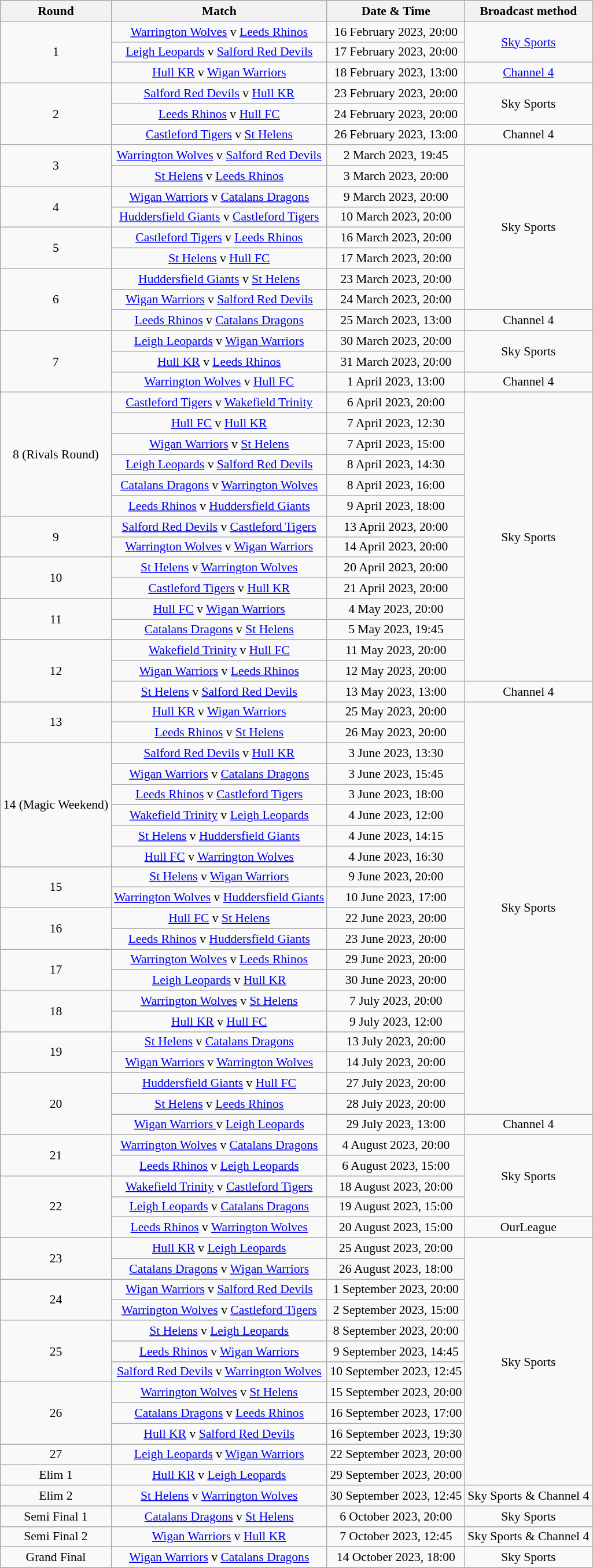<table class="wikitable" style="border-collapse:collapse; font-size:90%; text-align:center;">
<tr>
<th>Round</th>
<th>Match</th>
<th>Date & Time</th>
<th>Broadcast method</th>
</tr>
<tr>
<td Rowspan=3>1</td>
<td><a href='#'>Warrington Wolves</a> v <a href='#'>Leeds Rhinos</a></td>
<td>16 February 2023, 20:00</td>
<td Rowspan=2><a href='#'>Sky Sports</a></td>
</tr>
<tr>
<td><a href='#'>Leigh Leopards</a> v <a href='#'>Salford Red Devils</a></td>
<td>17 February 2023, 20:00</td>
</tr>
<tr>
<td><a href='#'>Hull KR</a> v <a href='#'>Wigan Warriors</a></td>
<td>18 February 2023, 13:00</td>
<td><a href='#'>Channel 4</a></td>
</tr>
<tr>
<td Rowspan=3>2</td>
<td><a href='#'>Salford Red Devils</a> v <a href='#'>Hull KR</a></td>
<td>23 February 2023, 20:00</td>
<td Rowspan=2>Sky Sports</td>
</tr>
<tr>
<td><a href='#'>Leeds Rhinos</a> v <a href='#'>Hull FC</a></td>
<td>24 February 2023, 20:00</td>
</tr>
<tr>
<td><a href='#'>Castleford Tigers</a> v <a href='#'>St Helens</a></td>
<td>26 February 2023, 13:00</td>
<td>Channel 4</td>
</tr>
<tr>
<td Rowspan=2>3</td>
<td><a href='#'>Warrington Wolves</a> v <a href='#'>Salford Red Devils</a></td>
<td>2 March 2023, 19:45</td>
<td Rowspan=8>Sky Sports</td>
</tr>
<tr>
<td><a href='#'>St Helens</a> v <a href='#'>Leeds Rhinos</a></td>
<td>3 March 2023, 20:00</td>
</tr>
<tr>
<td Rowspan=2>4</td>
<td><a href='#'>Wigan Warriors</a> v <a href='#'>Catalans Dragons</a></td>
<td>9 March 2023, 20:00</td>
</tr>
<tr>
<td><a href='#'>Huddersfield Giants</a> v <a href='#'>Castleford Tigers</a></td>
<td>10 March 2023, 20:00</td>
</tr>
<tr>
<td Rowspan=2>5</td>
<td><a href='#'>Castleford Tigers</a> v <a href='#'>Leeds Rhinos</a></td>
<td>16 March 2023, 20:00</td>
</tr>
<tr>
<td><a href='#'>St Helens</a> v <a href='#'>Hull FC</a></td>
<td>17 March 2023, 20:00</td>
</tr>
<tr>
<td Rowspan=3>6</td>
<td><a href='#'>Huddersfield Giants</a> v <a href='#'>St Helens</a></td>
<td>23 March 2023, 20:00</td>
</tr>
<tr>
<td><a href='#'>Wigan Warriors</a> v <a href='#'>Salford Red Devils</a></td>
<td>24 March 2023, 20:00</td>
</tr>
<tr>
<td><a href='#'>Leeds Rhinos</a> v <a href='#'>Catalans Dragons</a></td>
<td>25 March 2023, 13:00</td>
<td>Channel 4</td>
</tr>
<tr>
<td Rowspan=3>7</td>
<td><a href='#'>Leigh Leopards</a> v <a href='#'>Wigan Warriors</a></td>
<td>30 March 2023, 20:00</td>
<td Rowspan=2>Sky Sports</td>
</tr>
<tr>
<td><a href='#'>Hull KR</a> v <a href='#'>Leeds Rhinos</a></td>
<td>31 March 2023, 20:00</td>
</tr>
<tr>
<td><a href='#'>Warrington Wolves</a> v <a href='#'>Hull FC</a></td>
<td>1 April 2023, 13:00</td>
<td>Channel 4</td>
</tr>
<tr>
<td Rowspan=6>8 (Rivals Round)</td>
<td><a href='#'>Castleford Tigers</a> v <a href='#'>Wakefield Trinity</a></td>
<td>6 April 2023, 20:00</td>
<td Rowspan=14>Sky Sports</td>
</tr>
<tr>
<td><a href='#'>Hull FC</a> v <a href='#'>Hull KR</a></td>
<td>7 April 2023, 12:30</td>
</tr>
<tr>
<td><a href='#'>Wigan Warriors</a> v <a href='#'>St Helens</a></td>
<td>7 April 2023, 15:00</td>
</tr>
<tr>
<td><a href='#'>Leigh Leopards</a> v <a href='#'>Salford Red Devils</a></td>
<td>8 April 2023, 14:30</td>
</tr>
<tr>
<td><a href='#'>Catalans Dragons</a> v <a href='#'>Warrington Wolves</a></td>
<td>8 April 2023, 16:00</td>
</tr>
<tr>
<td><a href='#'>Leeds Rhinos</a> v <a href='#'>Huddersfield Giants</a></td>
<td>9 April 2023, 18:00</td>
</tr>
<tr>
<td Rowspan=2>9</td>
<td><a href='#'>Salford Red Devils</a> v <a href='#'>Castleford Tigers</a></td>
<td>13 April 2023, 20:00</td>
</tr>
<tr>
<td><a href='#'>Warrington Wolves</a> v <a href='#'>Wigan Warriors</a></td>
<td>14 April 2023, 20:00</td>
</tr>
<tr>
<td Rowspan=2>10</td>
<td><a href='#'>St Helens</a> v <a href='#'>Warrington Wolves</a></td>
<td>20 April 2023, 20:00</td>
</tr>
<tr>
<td><a href='#'>Castleford Tigers</a> v <a href='#'>Hull KR</a></td>
<td>21 April 2023, 20:00</td>
</tr>
<tr>
<td Rowspan=2>11</td>
<td><a href='#'>Hull FC</a> v <a href='#'>Wigan Warriors</a></td>
<td>4 May 2023, 20:00</td>
</tr>
<tr>
<td><a href='#'>Catalans Dragons</a> v <a href='#'>St Helens</a></td>
<td>5 May 2023, 19:45</td>
</tr>
<tr>
<td Rowspan=3>12</td>
<td><a href='#'>Wakefield Trinity</a> v <a href='#'>Hull FC</a></td>
<td>11 May 2023, 20:00</td>
</tr>
<tr>
<td><a href='#'>Wigan Warriors</a> v <a href='#'>Leeds Rhinos</a></td>
<td>12 May 2023, 20:00</td>
</tr>
<tr>
<td><a href='#'>St Helens</a> v <a href='#'>Salford Red Devils</a></td>
<td>13 May 2023, 13:00</td>
<td>Channel 4</td>
</tr>
<tr>
<td Rowspan=2>13</td>
<td><a href='#'>Hull KR</a> v <a href='#'>Wigan Warriors</a></td>
<td>25 May 2023, 20:00</td>
<td Rowspan=20>Sky Sports</td>
</tr>
<tr>
<td><a href='#'>Leeds Rhinos</a> v <a href='#'>St Helens</a></td>
<td>26 May 2023, 20:00</td>
</tr>
<tr>
<td Rowspan=6>14 (Magic Weekend)</td>
<td><a href='#'>Salford Red Devils</a> v <a href='#'>Hull KR</a></td>
<td>3 June 2023, 13:30</td>
</tr>
<tr>
<td><a href='#'>Wigan Warriors</a> v <a href='#'>Catalans Dragons</a></td>
<td>3 June 2023, 15:45</td>
</tr>
<tr>
<td><a href='#'>Leeds Rhinos</a> v <a href='#'>Castleford Tigers</a></td>
<td>3 June 2023, 18:00</td>
</tr>
<tr>
<td><a href='#'>Wakefield Trinity</a> v <a href='#'>Leigh Leopards</a></td>
<td>4 June 2023, 12:00</td>
</tr>
<tr>
<td><a href='#'>St Helens</a> v <a href='#'>Huddersfield Giants</a></td>
<td>4 June 2023, 14:15</td>
</tr>
<tr>
<td><a href='#'>Hull FC</a> v <a href='#'>Warrington Wolves</a></td>
<td>4 June 2023, 16:30</td>
</tr>
<tr>
<td Rowspan=2>15</td>
<td><a href='#'>St Helens</a> v <a href='#'>Wigan Warriors</a></td>
<td>9 June 2023, 20:00</td>
</tr>
<tr>
<td><a href='#'>Warrington Wolves</a> v <a href='#'>Huddersfield Giants</a></td>
<td>10 June 2023, 17:00</td>
</tr>
<tr>
<td Rowspan=2>16</td>
<td><a href='#'>Hull FC</a> v <a href='#'>St Helens</a></td>
<td>22 June 2023, 20:00</td>
</tr>
<tr>
<td><a href='#'>Leeds Rhinos</a> v <a href='#'>Huddersfield Giants</a></td>
<td>23 June 2023, 20:00</td>
</tr>
<tr>
<td Rowspan=2>17</td>
<td><a href='#'>Warrington Wolves</a> v <a href='#'>Leeds Rhinos</a></td>
<td>29 June 2023, 20:00</td>
</tr>
<tr>
<td><a href='#'>Leigh Leopards</a> v <a href='#'>Hull KR</a></td>
<td>30 June 2023, 20:00</td>
</tr>
<tr>
<td Rowspan=2>18</td>
<td><a href='#'>Warrington Wolves</a> v <a href='#'>St Helens</a></td>
<td>7 July 2023, 20:00</td>
</tr>
<tr>
<td><a href='#'>Hull KR</a> v <a href='#'>Hull FC</a></td>
<td>9 July 2023, 12:00</td>
</tr>
<tr>
<td Rowspan=2>19</td>
<td><a href='#'>St Helens</a> v <a href='#'>Catalans Dragons</a></td>
<td>13 July 2023, 20:00</td>
</tr>
<tr>
<td><a href='#'>Wigan Warriors</a> v <a href='#'>Warrington Wolves</a></td>
<td>14 July 2023, 20:00</td>
</tr>
<tr>
<td Rowspan=3>20</td>
<td><a href='#'>Huddersfield Giants</a> v <a href='#'>Hull FC</a></td>
<td>27 July 2023, 20:00</td>
</tr>
<tr>
<td><a href='#'>St Helens</a> v <a href='#'>Leeds Rhinos</a></td>
<td>28 July 2023, 20:00</td>
</tr>
<tr>
<td><a href='#'>Wigan Warriors </a> v <a href='#'>Leigh Leopards</a></td>
<td>29 July 2023, 13:00</td>
<td>Channel 4</td>
</tr>
<tr>
<td Rowspan=2>21</td>
<td><a href='#'>Warrington Wolves</a> v <a href='#'>Catalans Dragons</a></td>
<td>4 August 2023, 20:00</td>
<td rowspan=4>Sky Sports</td>
</tr>
<tr>
<td><a href='#'>Leeds Rhinos</a> v <a href='#'>Leigh Leopards</a></td>
<td>6 August 2023, 15:00</td>
</tr>
<tr>
<td Rowspan=3>22</td>
<td><a href='#'>Wakefield Trinity</a> v <a href='#'>Castleford Tigers</a></td>
<td>18 August 2023, 20:00</td>
</tr>
<tr>
<td><a href='#'>Leigh Leopards</a> v <a href='#'>Catalans Dragons</a></td>
<td>19 August 2023, 15:00</td>
</tr>
<tr>
<td><a href='#'>Leeds Rhinos</a> v <a href='#'>Warrington Wolves</a></td>
<td>20 August 2023, 15:00</td>
<td>OurLeague</td>
</tr>
<tr>
<td rowspan=2>23</td>
<td><a href='#'>Hull KR</a> v <a href='#'>Leigh Leopards</a></td>
<td>25 August 2023, 20:00</td>
<td Rowspan=12>Sky Sports</td>
</tr>
<tr>
<td><a href='#'>Catalans Dragons</a> v <a href='#'>Wigan Warriors</a></td>
<td>26 August 2023, 18:00</td>
</tr>
<tr>
<td Rowspan=2>24</td>
<td><a href='#'>Wigan Warriors</a> v <a href='#'>Salford Red Devils</a></td>
<td>1 September 2023, 20:00</td>
</tr>
<tr>
<td><a href='#'>Warrington Wolves</a> v <a href='#'>Castleford Tigers</a></td>
<td>2 September 2023, 15:00</td>
</tr>
<tr>
<td Rowspan=3>25</td>
<td><a href='#'>St Helens</a> v <a href='#'>Leigh Leopards</a></td>
<td>8 September 2023, 20:00</td>
</tr>
<tr>
<td><a href='#'>Leeds Rhinos</a> v <a href='#'>Wigan Warriors</a></td>
<td>9 September 2023, 14:45</td>
</tr>
<tr>
<td><a href='#'>Salford Red Devils</a> v <a href='#'>Warrington Wolves</a></td>
<td>10 September 2023, 12:45</td>
</tr>
<tr>
<td Rowspan=3>26</td>
<td><a href='#'>Warrington Wolves</a> v <a href='#'>St Helens</a></td>
<td>15 September 2023, 20:00</td>
</tr>
<tr>
<td><a href='#'>Catalans Dragons</a> v <a href='#'>Leeds Rhinos</a></td>
<td>16 September 2023, 17:00</td>
</tr>
<tr>
<td><a href='#'>Hull KR</a> v <a href='#'>Salford Red Devils</a></td>
<td>16 September 2023, 19:30</td>
</tr>
<tr>
<td>27</td>
<td><a href='#'>Leigh Leopards</a> v <a href='#'>Wigan Warriors</a></td>
<td>22 September 2023, 20:00</td>
</tr>
<tr>
<td>Elim 1</td>
<td><a href='#'>Hull KR</a> v <a href='#'>Leigh Leopards</a></td>
<td>29 September 2023, 20:00</td>
</tr>
<tr>
<td>Elim 2</td>
<td><a href='#'>St Helens</a> v <a href='#'>Warrington Wolves</a></td>
<td>30 September 2023, 12:45</td>
<td>Sky Sports & Channel 4</td>
</tr>
<tr>
<td>Semi Final 1</td>
<td><a href='#'>Catalans Dragons</a> v <a href='#'>St Helens</a></td>
<td>6 October 2023, 20:00</td>
<td>Sky Sports</td>
</tr>
<tr>
<td>Semi Final 2</td>
<td><a href='#'>Wigan Warriors</a> v <a href='#'>Hull KR</a></td>
<td>7 October 2023, 12:45</td>
<td>Sky Sports & Channel 4</td>
</tr>
<tr>
<td>Grand Final</td>
<td><a href='#'>Wigan Warriors</a> v <a href='#'>Catalans Dragons</a></td>
<td>14 October 2023, 18:00</td>
<td>Sky Sports</td>
</tr>
</table>
